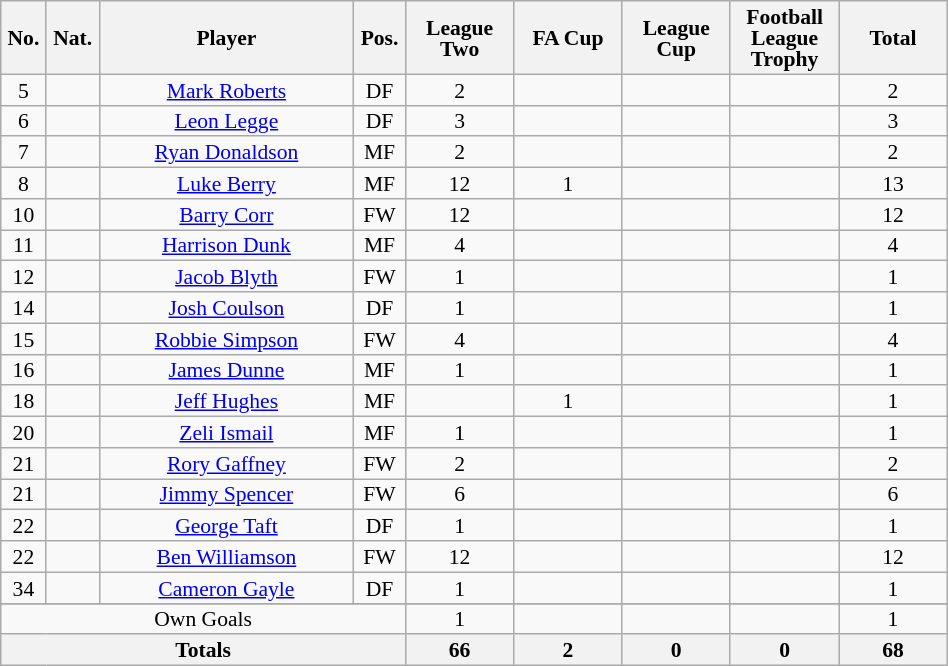<table class="wikitable sortable alternance" style="font-size:90%; text-align:center; line-height:14px; width:50%;">
<tr>
<th width=10>No.</th>
<th width=10>Nat.</th>
<th scope="col" style="width:150px;">Player</th>
<th width=10>Pos.</th>
<th width=60>League Two</th>
<th width=60>FA Cup</th>
<th width=60>League Cup</th>
<th width=60>Football League Trophy</th>
<th width=60>Total</th>
</tr>
<tr>
<td>5</td>
<td></td>
<td><a href='#'>Mark Roberts</a></td>
<td>DF</td>
<td>2</td>
<td></td>
<td></td>
<td></td>
<td>2</td>
</tr>
<tr>
<td>6</td>
<td></td>
<td><a href='#'>Leon Legge</a></td>
<td>DF</td>
<td>3</td>
<td></td>
<td></td>
<td></td>
<td>3</td>
</tr>
<tr>
<td>7</td>
<td></td>
<td><a href='#'>Ryan Donaldson</a></td>
<td>MF</td>
<td>2</td>
<td></td>
<td></td>
<td></td>
<td>2</td>
</tr>
<tr>
<td>8</td>
<td></td>
<td><a href='#'>Luke Berry</a></td>
<td>MF</td>
<td>12</td>
<td>1</td>
<td></td>
<td></td>
<td>13</td>
</tr>
<tr>
<td>10</td>
<td></td>
<td><a href='#'>Barry Corr</a></td>
<td>FW</td>
<td>12</td>
<td></td>
<td></td>
<td></td>
<td>12</td>
</tr>
<tr>
<td>11</td>
<td></td>
<td><a href='#'>Harrison Dunk</a></td>
<td>MF</td>
<td>4</td>
<td></td>
<td></td>
<td></td>
<td>4</td>
</tr>
<tr>
<td>12</td>
<td></td>
<td><a href='#'>Jacob Blyth</a></td>
<td>FW</td>
<td>1</td>
<td></td>
<td></td>
<td></td>
<td>1</td>
</tr>
<tr>
<td>14</td>
<td></td>
<td><a href='#'>Josh Coulson</a></td>
<td>DF</td>
<td>1</td>
<td></td>
<td></td>
<td></td>
<td>1</td>
</tr>
<tr>
<td>15</td>
<td></td>
<td><a href='#'>Robbie Simpson</a></td>
<td>FW</td>
<td>4</td>
<td></td>
<td></td>
<td></td>
<td>4</td>
</tr>
<tr>
<td>16</td>
<td></td>
<td><a href='#'>James Dunne</a></td>
<td>MF</td>
<td>1</td>
<td></td>
<td></td>
<td></td>
<td>1</td>
</tr>
<tr>
<td>18</td>
<td></td>
<td><a href='#'>Jeff Hughes</a></td>
<td>MF</td>
<td></td>
<td>1</td>
<td></td>
<td></td>
<td>1</td>
</tr>
<tr>
<td>20</td>
<td></td>
<td><a href='#'>Zeli Ismail</a></td>
<td>MF</td>
<td>1</td>
<td></td>
<td></td>
<td></td>
<td>1</td>
</tr>
<tr>
<td>21</td>
<td></td>
<td><a href='#'>Rory Gaffney</a></td>
<td>FW</td>
<td>2</td>
<td></td>
<td></td>
<td></td>
<td>2</td>
</tr>
<tr>
<td>21</td>
<td></td>
<td><a href='#'>Jimmy Spencer</a></td>
<td>FW</td>
<td>6</td>
<td></td>
<td></td>
<td></td>
<td>6</td>
</tr>
<tr>
<td>22</td>
<td></td>
<td><a href='#'>George Taft</a></td>
<td>DF</td>
<td>1</td>
<td></td>
<td></td>
<td></td>
<td>1</td>
</tr>
<tr>
<td>22</td>
<td></td>
<td><a href='#'>Ben Williamson</a></td>
<td>FW</td>
<td>12</td>
<td></td>
<td></td>
<td></td>
<td>12</td>
</tr>
<tr>
<td>34</td>
<td></td>
<td><a href='#'>Cameron Gayle</a></td>
<td>DF</td>
<td>1</td>
<td></td>
<td></td>
<td></td>
<td>1</td>
</tr>
<tr>
</tr>
<tr class="sortbottom">
<td colspan="4">Own Goals</td>
<td>1</td>
<td></td>
<td></td>
<td></td>
<td>1</td>
</tr>
<tr class="sortbottom">
<th colspan="4">Totals</th>
<th>66</th>
<th>2</th>
<th>0</th>
<th>0</th>
<th>68</th>
</tr>
</table>
